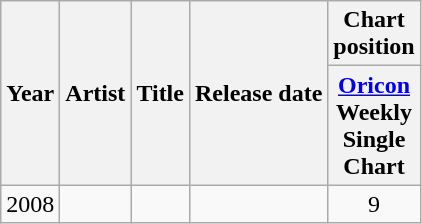<table class="wikitable">
<tr>
<th rowspan="2">Year</th>
<th rowspan="2">Artist</th>
<th rowspan="2">Title</th>
<th rowspan="2">Release date</th>
<th>Chart<br>position</th>
</tr>
<tr>
<th><a href='#'>Oricon</a><br>Weekly<br>Single<br>Chart<br></th>
</tr>
<tr>
<td align="center">2008</td>
<td></td>
<td></td>
<td></td>
<td align="center">9</td>
</tr>
</table>
